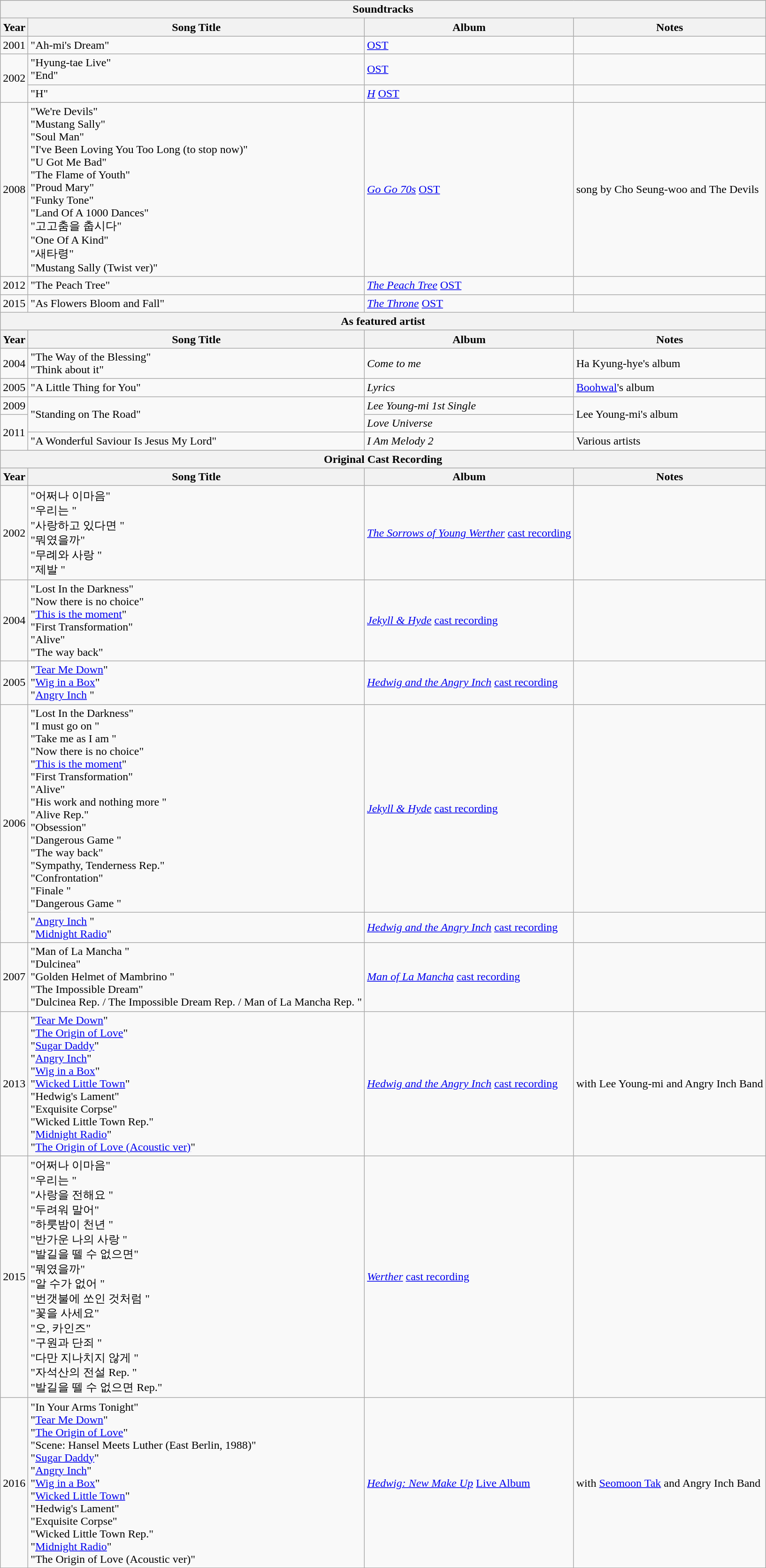<table class="wikitable">
<tr style="background:#ccc; text-align:center">
<th colspan="4">Soundtracks</th>
</tr>
<tr style="background:#ccc; text-align:center">
<th scope="col">Year</th>
<th scope="col">Song Title</th>
<th>Album</th>
<th scope="col">Notes</th>
</tr>
<tr>
<td>2001</td>
<td>"Ah-mi's Dream" </td>
<td><em></em> <a href='#'>OST</a></td>
<td></td>
</tr>
<tr>
<td rowspan="2">2002</td>
<td>"Hyung-tae Live" <br> "End" </td>
<td><em></em> <a href='#'>OST</a></td>
<td></td>
</tr>
<tr>
<td>"H"</td>
<td><em><a href='#'>H</a></em> <a href='#'>OST</a></td>
<td></td>
</tr>
<tr>
<td>2008</td>
<td>"We're Devils" <br> "Mustang Sally" <br> "Soul Man" <br> "I've Been Loving You Too Long (to stop now)" <br> "U Got Me Bad" <br> "The Flame of Youth" <br> "Proud Mary" <br> "Funky Tone" <br> "Land Of A 1000 Dances"  <br> "고고춤을 춥시다" <br> "One Of A Kind" <br> "새타령" <br> "Mustang Sally (Twist ver)"</td>
<td><em><a href='#'>Go Go 70s</a></em> <a href='#'>OST</a></td>
<td>song by Cho Seung-woo and The Devils</td>
</tr>
<tr>
<td>2012</td>
<td>"The Peach Tree"</td>
<td><em><a href='#'>The Peach Tree</a></em> <a href='#'>OST</a></td>
<td></td>
</tr>
<tr>
<td>2015</td>
<td>"As Flowers Bloom and Fall" </td>
<td><em><a href='#'>The Throne</a></em> <a href='#'>OST</a></td>
<td></td>
</tr>
<tr style="background:#ccc; text-align:center">
<th colspan="4">As featured artist</th>
</tr>
<tr style="background:#ccc; text-align:center">
<th scope="col">Year</th>
<th scope="col">Song Title</th>
<th>Album</th>
<th scope="col">Notes</th>
</tr>
<tr>
<td>2004</td>
<td>"The Way of the Blessing"  <br> "Think about it" </td>
<td><em>Come to me</em> </td>
<td>Ha Kyung-hye's album</td>
</tr>
<tr>
<td>2005</td>
<td>"A Little Thing for You" </td>
<td><em>Lyrics</em> </td>
<td><a href='#'>Boohwal</a>'s album</td>
</tr>
<tr>
<td>2009</td>
<td rowspan="2">"Standing on The Road" </td>
<td><em>Lee Young-mi 1st Single</em></td>
<td rowspan="2">Lee Young-mi's album</td>
</tr>
<tr>
<td rowspan="2">2011</td>
<td><em>Love Universe</em></td>
</tr>
<tr>
<td>"A Wonderful Saviour Is Jesus My Lord" </td>
<td><em>I Am Melody 2</em></td>
<td>Various artists</td>
</tr>
<tr style="background:#ccc; text-align:center">
<th colspan="4">Original Cast Recording</th>
</tr>
<tr style="background:#ccc; text-align:center">
<th scope="col">Year</th>
<th scope="col">Song Title</th>
<th>Album</th>
<th scope="col">Notes</th>
</tr>
<tr>
<td>2002</td>
<td>"어쩌나 이마음" <br> "우리는 " <br> "사랑하고 있다면 " <br> "뭐였을까" <br> "무례와 사랑 " <br> "제발 "</td>
<td><em><a href='#'>The Sorrows of Young Werther</a></em> <a href='#'>cast recording</a></td>
<td></td>
</tr>
<tr>
<td>2004</td>
<td>"Lost In the Darkness" <br> "Now there is no choice" <br> "<a href='#'>This is the moment</a>" <br> "First Transformation" <br> "Alive" <br> "The way back"</td>
<td><em><a href='#'>Jekyll & Hyde</a></em> <a href='#'>cast recording</a></td>
<td></td>
</tr>
<tr>
<td>2005</td>
<td>"<a href='#'>Tear Me Down</a>" <br> "<a href='#'>Wig in a Box</a>" <br> "<a href='#'>Angry Inch</a> "</td>
<td><em><a href='#'>Hedwig and the Angry Inch</a></em> <a href='#'>cast recording</a></td>
<td></td>
</tr>
<tr>
<td rowspan="2">2006</td>
<td>"Lost In the Darkness" <br> "I must go on " <br> "Take me as I am " <br> "Now there is no choice" <br> "<a href='#'>This is the moment</a>" <br> "First Transformation" <br> "Alive" <br> "His work and nothing more " <br> "Alive Rep." <br> "Obsession"  <br> "Dangerous Game " <br> "The way back" <br> "Sympathy, Tenderness Rep." <br> "Confrontation" <br> "Finale " <br> "Dangerous Game "</td>
<td><em><a href='#'>Jekyll & Hyde</a></em> <a href='#'>cast recording</a></td>
<td></td>
</tr>
<tr>
<td>"<a href='#'>Angry Inch</a> " <br> "<a href='#'>Midnight Radio</a>"</td>
<td><em><a href='#'>Hedwig and the Angry Inch</a></em> <a href='#'>cast recording</a></td>
<td></td>
</tr>
<tr>
<td>2007</td>
<td>"Man of La Mancha " <br> "Dulcinea" <br> "Golden Helmet of Mambrino " <br> "The Impossible Dream" <br> "Dulcinea Rep. / The Impossible Dream Rep. / Man of La Mancha Rep. "</td>
<td><em><a href='#'>Man of La Mancha</a></em> <a href='#'>cast recording</a></td>
<td></td>
</tr>
<tr>
<td>2013</td>
<td>"<a href='#'>Tear Me Down</a>" <br> "<a href='#'>The Origin of Love</a>" <br> "<a href='#'>Sugar Daddy</a>" <br> "<a href='#'>Angry Inch</a>" <br> "<a href='#'>Wig in a Box</a>" <br> "<a href='#'>Wicked Little Town</a>" <br> "Hedwig's Lament" <br> "Exquisite Corpse" <br> "Wicked Little Town Rep." <br> "<a href='#'>Midnight Radio</a>" <br> "<a href='#'>The Origin of Love (Acoustic ver)</a>"</td>
<td><em><a href='#'>Hedwig and the Angry Inch</a></em> <a href='#'>cast recording</a></td>
<td>with Lee Young-mi and Angry Inch Band</td>
</tr>
<tr>
<td>2015</td>
<td>"어쩌나 이마음" <br> "우리는 " <br> "사랑을 전해요 " <br> "두려워 말어" <br> "하룻밤이 천년 " <br> "반가운 나의 사랑 " <br> "발길을 뗄 수 없으면" <br> "뭐였을까" <br> "알 수가 없어 " <br> "번갯불에 쏘인 것처럼 " <br> "꽃을 사세요" <br> "오, 카인즈" <br> "구원과 단죄 " <br> "다만 지나치지 않게 " <br> "자석산의 전설 Rep. " <br> "발길을 뗄 수 없으면 Rep."</td>
<td><em><a href='#'>Werther</a></em> <a href='#'>cast recording</a></td>
<td></td>
</tr>
<tr>
<td>2016</td>
<td>"In Your Arms Tonight" <br> "<a href='#'>Tear Me Down</a>" <br> "<a href='#'>The Origin of Love</a>" <br> "Scene: Hansel Meets Luther (East Berlin, 1988)" <br> "<a href='#'>Sugar Daddy</a>" <br> "<a href='#'>Angry Inch</a>" <br> "<a href='#'>Wig in a Box</a>" <br> "<a href='#'>Wicked Little Town</a>" <br> "Hedwig's Lament" <br> "Exquisite Corpse" <br> "Wicked Little Town Rep." <br> "<a href='#'>Midnight Radio</a>" <br> "The Origin of Love (Acoustic ver)"</td>
<td><em><a href='#'>Hedwig: New Make Up</a></em> <a href='#'>Live Album</a></td>
<td>with <a href='#'>Seomoon Tak</a> and Angry Inch Band</td>
</tr>
</table>
